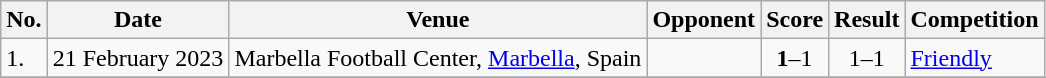<table class="wikitable">
<tr>
<th>No.</th>
<th>Date</th>
<th>Venue</th>
<th>Opponent</th>
<th>Score</th>
<th>Result</th>
<th>Competition</th>
</tr>
<tr>
<td>1.</td>
<td>21 February 2023</td>
<td>Marbella Football Center, <a href='#'>Marbella</a>, Spain</td>
<td></td>
<td align=center><strong>1</strong>–1</td>
<td align=center>1–1</td>
<td><a href='#'>Friendly</a></td>
</tr>
<tr>
</tr>
</table>
